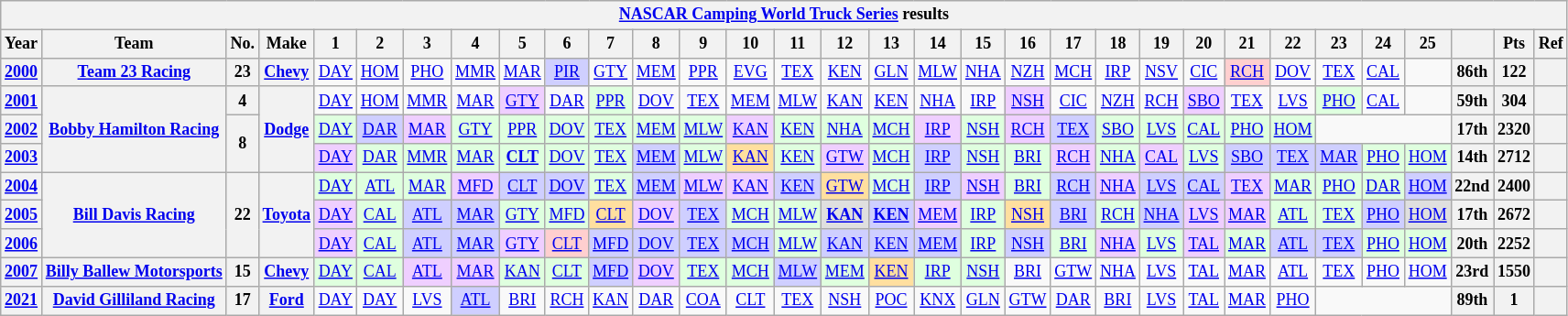<table class="wikitable" style="text-align:center; font-size:75%">
<tr>
<th colspan=45><a href='#'>NASCAR Camping World Truck Series</a> results</th>
</tr>
<tr>
<th>Year</th>
<th>Team</th>
<th>No.</th>
<th>Make</th>
<th>1</th>
<th>2</th>
<th>3</th>
<th>4</th>
<th>5</th>
<th>6</th>
<th>7</th>
<th>8</th>
<th>9</th>
<th>10</th>
<th>11</th>
<th>12</th>
<th>13</th>
<th>14</th>
<th>15</th>
<th>16</th>
<th>17</th>
<th>18</th>
<th>19</th>
<th>20</th>
<th>21</th>
<th>22</th>
<th>23</th>
<th>24</th>
<th>25</th>
<th></th>
<th>Pts</th>
<th>Ref</th>
</tr>
<tr>
<th><a href='#'>2000</a></th>
<th><a href='#'>Team 23 Racing</a></th>
<th>23</th>
<th><a href='#'>Chevy</a></th>
<td><a href='#'>DAY</a></td>
<td><a href='#'>HOM</a></td>
<td><a href='#'>PHO</a></td>
<td><a href='#'>MMR</a></td>
<td><a href='#'>MAR</a></td>
<td style="background:#CFCFFF;"><a href='#'>PIR</a><br></td>
<td><a href='#'>GTY</a></td>
<td><a href='#'>MEM</a></td>
<td><a href='#'>PPR</a></td>
<td><a href='#'>EVG</a></td>
<td><a href='#'>TEX</a></td>
<td><a href='#'>KEN</a></td>
<td><a href='#'>GLN</a></td>
<td><a href='#'>MLW</a></td>
<td><a href='#'>NHA</a></td>
<td><a href='#'>NZH</a></td>
<td><a href='#'>MCH</a></td>
<td><a href='#'>IRP</a></td>
<td><a href='#'>NSV</a></td>
<td><a href='#'>CIC</a></td>
<td style="background:#FFCFCF;"><a href='#'>RCH</a><br></td>
<td><a href='#'>DOV</a></td>
<td><a href='#'>TEX</a></td>
<td><a href='#'>CAL</a></td>
<td></td>
<th>86th</th>
<th>122</th>
<th></th>
</tr>
<tr>
<th><a href='#'>2001</a></th>
<th rowspan=3><a href='#'>Bobby Hamilton Racing</a></th>
<th>4</th>
<th rowspan=3><a href='#'>Dodge</a></th>
<td><a href='#'>DAY</a></td>
<td><a href='#'>HOM</a></td>
<td><a href='#'>MMR</a></td>
<td><a href='#'>MAR</a></td>
<td style="background:#EFCFFF;"><a href='#'>GTY</a><br></td>
<td><a href='#'>DAR</a></td>
<td style="background:#DFFFDF;"><a href='#'>PPR</a><br></td>
<td><a href='#'>DOV</a></td>
<td><a href='#'>TEX</a></td>
<td><a href='#'>MEM</a></td>
<td><a href='#'>MLW</a></td>
<td><a href='#'>KAN</a></td>
<td><a href='#'>KEN</a></td>
<td><a href='#'>NHA</a></td>
<td><a href='#'>IRP</a></td>
<td style="background:#EFCFFF;"><a href='#'>NSH</a><br></td>
<td><a href='#'>CIC</a></td>
<td><a href='#'>NZH</a></td>
<td><a href='#'>RCH</a></td>
<td style="background:#EFCFFF;"><a href='#'>SBO</a><br></td>
<td><a href='#'>TEX</a></td>
<td><a href='#'>LVS</a></td>
<td style="background:#DFFFDF;"><a href='#'>PHO</a><br></td>
<td><a href='#'>CAL</a></td>
<td></td>
<th>59th</th>
<th>304</th>
<th></th>
</tr>
<tr>
<th><a href='#'>2002</a></th>
<th rowspan=2>8</th>
<td style="background:#DFFFDF;"><a href='#'>DAY</a><br></td>
<td style="background:#CFCFFF;"><a href='#'>DAR</a><br></td>
<td style="background:#EFCFFF;"><a href='#'>MAR</a><br></td>
<td style="background:#DFFFDF;"><a href='#'>GTY</a><br></td>
<td style="background:#DFFFDF;"><a href='#'>PPR</a><br></td>
<td style="background:#DFFFDF;"><a href='#'>DOV</a><br></td>
<td style="background:#DFFFDF;"><a href='#'>TEX</a><br></td>
<td style="background:#DFFFDF;"><a href='#'>MEM</a><br></td>
<td style="background:#DFFFDF;"><a href='#'>MLW</a><br></td>
<td style="background:#EFCFFF;"><a href='#'>KAN</a><br></td>
<td style="background:#DFFFDF;"><a href='#'>KEN</a><br></td>
<td style="background:#DFFFDF;"><a href='#'>NHA</a><br></td>
<td style="background:#DFFFDF;"><a href='#'>MCH</a><br></td>
<td style="background:#EFCFFF;"><a href='#'>IRP</a><br></td>
<td style="background:#DFFFDF;"><a href='#'>NSH</a><br></td>
<td style="background:#EFCFFF;"><a href='#'>RCH</a><br></td>
<td style="background:#CFCFFF;"><a href='#'>TEX</a><br></td>
<td style="background:#DFFFDF;"><a href='#'>SBO</a><br></td>
<td style="background:#DFFFDF;"><a href='#'>LVS</a><br></td>
<td style="background:#DFFFDF;"><a href='#'>CAL</a><br></td>
<td style="background:#DFFFDF;"><a href='#'>PHO</a><br></td>
<td style="background:#DFFFDF;"><a href='#'>HOM</a><br></td>
<td colspan=3></td>
<th>17th</th>
<th>2320</th>
<th></th>
</tr>
<tr>
<th><a href='#'>2003</a></th>
<td style="background:#EFCFFF;"><a href='#'>DAY</a><br></td>
<td style="background:#DFFFDF;"><a href='#'>DAR</a><br></td>
<td style="background:#DFFFDF;"><a href='#'>MMR</a><br></td>
<td style="background:#DFFFDF;"><a href='#'>MAR</a><br></td>
<td style="background:#DFFFDF;"><strong><a href='#'>CLT</a></strong><br></td>
<td style="background:#DFFFDF;"><a href='#'>DOV</a><br></td>
<td style="background:#DFFFDF;"><a href='#'>TEX</a><br></td>
<td style="background:#CFCFFF;"><a href='#'>MEM</a><br></td>
<td style="background:#DFFFDF;"><a href='#'>MLW</a><br></td>
<td style="background:#FFDF9F;"><a href='#'>KAN</a><br></td>
<td style="background:#DFFFDF;"><a href='#'>KEN</a><br></td>
<td style="background:#EFCFFF;"><a href='#'>GTW</a><br></td>
<td style="background:#DFFFDF;"><a href='#'>MCH</a><br></td>
<td style="background:#CFCFFF;"><a href='#'>IRP</a><br></td>
<td style="background:#DFFFDF;"><a href='#'>NSH</a><br></td>
<td style="background:#DFFFDF;"><a href='#'>BRI</a><br></td>
<td style="background:#EFCFFF;"><a href='#'>RCH</a><br></td>
<td style="background:#DFFFDF;"><a href='#'>NHA</a><br></td>
<td style="background:#EFCFFF;"><a href='#'>CAL</a><br></td>
<td style="background:#DFFFDF;"><a href='#'>LVS</a><br></td>
<td style="background:#CFCFFF;"><a href='#'>SBO</a><br></td>
<td style="background:#CFCFFF;"><a href='#'>TEX</a><br></td>
<td style="background:#CFCFFF;"><a href='#'>MAR</a><br></td>
<td style="background:#DFFFDF;"><a href='#'>PHO</a><br></td>
<td style="background:#DFFFDF;"><a href='#'>HOM</a><br></td>
<th>14th</th>
<th>2712</th>
<th></th>
</tr>
<tr>
<th><a href='#'>2004</a></th>
<th rowspan=3><a href='#'>Bill Davis Racing</a></th>
<th rowspan=3>22</th>
<th rowspan=3><a href='#'>Toyota</a></th>
<td style="background:#DFFFDF;"><a href='#'>DAY</a><br></td>
<td style="background:#DFFFDF;"><a href='#'>ATL</a><br></td>
<td style="background:#DFFFDF;"><a href='#'>MAR</a><br></td>
<td style="background:#EFCFFF;"><a href='#'>MFD</a><br></td>
<td style="background:#CFCFFF;"><a href='#'>CLT</a><br></td>
<td style="background:#CFCFFF;"><a href='#'>DOV</a><br></td>
<td style="background:#DFFFDF;"><a href='#'>TEX</a><br></td>
<td style="background:#CFCFFF;"><a href='#'>MEM</a><br></td>
<td style="background:#EFCFFF;"><a href='#'>MLW</a><br></td>
<td style="background:#EFCFFF;"><a href='#'>KAN</a><br></td>
<td style="background:#CFCFFF;"><a href='#'>KEN</a><br></td>
<td style="background:#FFDF9F;"><a href='#'>GTW</a><br></td>
<td style="background:#DFFFDF;"><a href='#'>MCH</a><br></td>
<td style="background:#CFCFFF;"><a href='#'>IRP</a><br></td>
<td style="background:#EFCFFF;"><a href='#'>NSH</a><br></td>
<td style="background:#DFFFDF;"><a href='#'>BRI</a><br></td>
<td style="background:#CFCFFF;"><a href='#'>RCH</a><br></td>
<td style="background:#EFCFFF;"><a href='#'>NHA</a><br></td>
<td style="background:#CFCFFF;"><a href='#'>LVS</a><br></td>
<td style="background:#CFCFFF;"><a href='#'>CAL</a><br></td>
<td style="background:#EFCFFF;"><a href='#'>TEX</a><br></td>
<td style="background:#DFFFDF;"><a href='#'>MAR</a><br></td>
<td style="background:#DFFFDF;"><a href='#'>PHO</a><br></td>
<td style="background:#DFFFDF;"><a href='#'>DAR</a><br></td>
<td style="background:#CFCFFF;"><a href='#'>HOM</a><br></td>
<th>22nd</th>
<th>2400</th>
<th></th>
</tr>
<tr>
<th><a href='#'>2005</a></th>
<td style="background:#EFCFFF;"><a href='#'>DAY</a><br></td>
<td style="background:#DFFFDF;"><a href='#'>CAL</a><br></td>
<td style="background:#CFCFFF;"><a href='#'>ATL</a><br></td>
<td style="background:#CFCFFF;"><a href='#'>MAR</a><br></td>
<td style="background:#DFFFDF;"><a href='#'>GTY</a><br></td>
<td style="background:#DFFFDF;"><a href='#'>MFD</a><br></td>
<td style="background:#FFDF9F;"><a href='#'>CLT</a><br></td>
<td style="background:#EFCFFF;"><a href='#'>DOV</a><br></td>
<td style="background:#CFCFFF;"><a href='#'>TEX</a><br></td>
<td style="background:#DFFFDF;"><a href='#'>MCH</a><br></td>
<td style="background:#DFFFDF;"><a href='#'>MLW</a><br></td>
<td style="background:#DFDFDF;"><strong><a href='#'>KAN</a></strong><br></td>
<td style="background:#CFCFFF;"><strong><a href='#'>KEN</a></strong><br></td>
<td style="background:#EFCFFF;"><a href='#'>MEM</a><br></td>
<td style="background:#DFFFDF;"><a href='#'>IRP</a><br></td>
<td style="background:#FFDF9F;"><a href='#'>NSH</a><br></td>
<td style="background:#CFCFFF;"><a href='#'>BRI</a><br></td>
<td style="background:#DFFFDF;"><a href='#'>RCH</a><br></td>
<td style="background:#CFCFFF;"><a href='#'>NHA</a><br></td>
<td style="background:#EFCFFF;"><a href='#'>LVS</a><br></td>
<td style="background:#EFCFFF;"><a href='#'>MAR</a><br></td>
<td style="background:#DFFFDF;"><a href='#'>ATL</a><br></td>
<td style="background:#DFFFDF;"><a href='#'>TEX</a><br></td>
<td style="background:#CFCFFF;"><a href='#'>PHO</a><br></td>
<td style="background:#DFDFDF;"><a href='#'>HOM</a><br></td>
<th>17th</th>
<th>2672</th>
<th></th>
</tr>
<tr>
<th><a href='#'>2006</a></th>
<td style="background:#EFCFFF;"><a href='#'>DAY</a><br></td>
<td style="background:#DFFFDF;"><a href='#'>CAL</a><br></td>
<td style="background:#CFCFFF;"><a href='#'>ATL</a><br></td>
<td style="background:#CFCFFF;"><a href='#'>MAR</a><br></td>
<td style="background:#EFCFFF;"><a href='#'>GTY</a><br></td>
<td style="background:#FFCFCF;"><a href='#'>CLT</a><br></td>
<td style="background:#CFCFFF;"><a href='#'>MFD</a><br></td>
<td style="background:#CFCFFF;"><a href='#'>DOV</a><br></td>
<td style="background:#CFCFFF;"><a href='#'>TEX</a><br></td>
<td style="background:#CFCFFF;"><a href='#'>MCH</a><br></td>
<td style="background:#DFFFDF;"><a href='#'>MLW</a><br></td>
<td style="background:#CFCFFF;"><a href='#'>KAN</a><br></td>
<td style="background:#CFCFFF;"><a href='#'>KEN</a><br></td>
<td style="background:#CFCFFF;"><a href='#'>MEM</a><br></td>
<td style="background:#DFFFDF;"><a href='#'>IRP</a><br></td>
<td style="background:#CFCFFF;"><a href='#'>NSH</a><br></td>
<td style="background:#DFFFDF;"><a href='#'>BRI</a><br></td>
<td style="background:#EFCFFF;"><a href='#'>NHA</a><br></td>
<td style="background:#DFFFDF;"><a href='#'>LVS</a><br></td>
<td style="background:#EFCFFF;"><a href='#'>TAL</a><br></td>
<td style="background:#DFFFDF;"><a href='#'>MAR</a><br></td>
<td style="background:#CFCFFF;"><a href='#'>ATL</a><br></td>
<td style="background:#CFCFFF;"><a href='#'>TEX</a><br></td>
<td style="background:#DFFFDF;"><a href='#'>PHO</a><br></td>
<td style="background:#DFFFDF;"><a href='#'>HOM</a><br></td>
<th>20th</th>
<th>2252</th>
<th></th>
</tr>
<tr>
<th><a href='#'>2007</a></th>
<th><a href='#'>Billy Ballew Motorsports</a></th>
<th>15</th>
<th><a href='#'>Chevy</a></th>
<td style="background:#DFFFDF;"><a href='#'>DAY</a><br></td>
<td style="background:#DFFFDF;"><a href='#'>CAL</a><br></td>
<td style="background:#EFCFFF;"><a href='#'>ATL</a><br></td>
<td style="background:#EFCFFF;"><a href='#'>MAR</a><br></td>
<td style="background:#DFFFDF;"><a href='#'>KAN</a><br></td>
<td style="background:#DFFFDF;"><a href='#'>CLT</a><br></td>
<td style="background:#CFCFFF;"><a href='#'>MFD</a><br></td>
<td style="background:#EFCFFF;"><a href='#'>DOV</a><br></td>
<td style="background:#DFFFDF;"><a href='#'>TEX</a><br></td>
<td style="background:#DFFFDF;"><a href='#'>MCH</a><br></td>
<td style="background:#CFCFFF;"><a href='#'>MLW</a><br></td>
<td style="background:#DFFFDF;"><a href='#'>MEM</a><br></td>
<td style="background:#FFDF9F;"><a href='#'>KEN</a><br></td>
<td style="background:#DFFFDF;"><a href='#'>IRP</a><br></td>
<td style="background:#DFFFDF;"><a href='#'>NSH</a><br></td>
<td><a href='#'>BRI</a></td>
<td><a href='#'>GTW</a></td>
<td><a href='#'>NHA</a></td>
<td><a href='#'>LVS</a></td>
<td><a href='#'>TAL</a></td>
<td><a href='#'>MAR</a></td>
<td><a href='#'>ATL</a></td>
<td><a href='#'>TEX</a></td>
<td><a href='#'>PHO</a></td>
<td><a href='#'>HOM</a></td>
<th>23rd</th>
<th>1550</th>
<th></th>
</tr>
<tr>
<th><a href='#'>2021</a></th>
<th><a href='#'>David Gilliland Racing</a></th>
<th>17</th>
<th><a href='#'>Ford</a></th>
<td><a href='#'>DAY</a></td>
<td><a href='#'>DAY</a></td>
<td><a href='#'>LVS</a></td>
<td style="background:#CFCFFF;"><a href='#'>ATL</a><br></td>
<td><a href='#'>BRI</a></td>
<td><a href='#'>RCH</a></td>
<td><a href='#'>KAN</a></td>
<td><a href='#'>DAR</a></td>
<td><a href='#'>COA</a></td>
<td><a href='#'>CLT</a></td>
<td><a href='#'>TEX</a></td>
<td><a href='#'>NSH</a></td>
<td><a href='#'>POC</a></td>
<td><a href='#'>KNX</a></td>
<td><a href='#'>GLN</a></td>
<td><a href='#'>GTW</a></td>
<td><a href='#'>DAR</a></td>
<td><a href='#'>BRI</a></td>
<td><a href='#'>LVS</a></td>
<td><a href='#'>TAL</a></td>
<td><a href='#'>MAR</a></td>
<td><a href='#'>PHO</a></td>
<td colspan=3></td>
<th>89th</th>
<th>1</th>
<th></th>
</tr>
</table>
